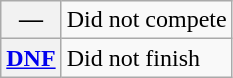<table class="wikitable">
<tr>
<th scope="row">—</th>
<td>Did not compete</td>
</tr>
<tr>
<th scope="row"><a href='#'>DNF</a></th>
<td>Did not finish</td>
</tr>
</table>
